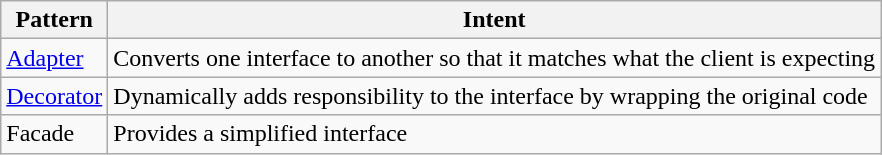<table class="wikitable">
<tr>
<th>Pattern</th>
<th>Intent</th>
</tr>
<tr>
<td><a href='#'>Adapter</a></td>
<td>Converts one interface to another so that it matches what the client is expecting</td>
</tr>
<tr>
<td><a href='#'>Decorator</a></td>
<td>Dynamically adds responsibility to the interface by wrapping the original code</td>
</tr>
<tr>
<td>Facade</td>
<td>Provides a simplified interface</td>
</tr>
</table>
